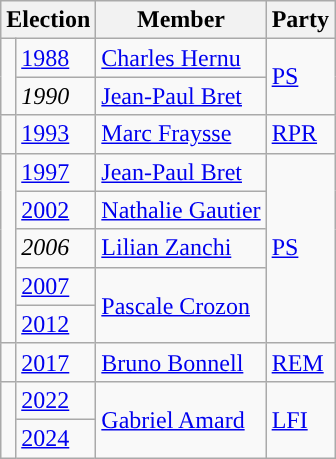<table class="wikitable">
<tr>
<th colspan="2">Election</th>
<th>Member</th>
<th>Party</th>
</tr>
<tr>
<td rowspan="2" style="color:inherit;background:"></td>
<td><a href='#'>1988</a></td>
<td><a href='#'>Charles Hernu</a></td>
<td rowspan="2"><a href='#'>PS</a></td>
</tr>
<tr>
<td><em>1990</em></td>
<td><a href='#'>Jean-Paul Bret</a></td>
</tr>
<tr>
<td style="color:inherit;background:"></td>
<td><a href='#'>1993</a></td>
<td><a href='#'>Marc Fraysse</a></td>
<td><a href='#'>RPR</a></td>
</tr>
<tr>
<td rowspan="5" style="color:inherit;background:"></td>
<td><a href='#'>1997</a></td>
<td><a href='#'>Jean-Paul Bret</a></td>
<td rowspan="5"><a href='#'>PS</a></td>
</tr>
<tr>
<td><a href='#'>2002</a></td>
<td><a href='#'>Nathalie Gautier</a></td>
</tr>
<tr>
<td><em>2006</em></td>
<td><a href='#'>Lilian Zanchi</a></td>
</tr>
<tr>
<td><a href='#'>2007</a></td>
<td rowspan="2"><a href='#'>Pascale Crozon</a></td>
</tr>
<tr>
<td><a href='#'>2012</a></td>
</tr>
<tr>
<td style="color:inherit;background:"></td>
<td><a href='#'>2017</a></td>
<td><a href='#'>Bruno Bonnell</a></td>
<td><a href='#'>REM</a></td>
</tr>
<tr>
<td rowspan="2" style="color:inherit;background:"></td>
<td><a href='#'>2022</a></td>
<td rowspan="2"><a href='#'>Gabriel Amard</a></td>
<td rowspan="2"><a href='#'>LFI</a></td>
</tr>
<tr>
<td><a href='#'>2024</a></td>
</tr>
</table>
